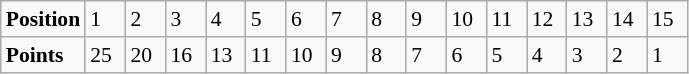<table class="wikitable" style="font-size: 90%;">
<tr>
<td><strong>Position</strong></td>
<td width=20>1</td>
<td width=20>2</td>
<td width=20>3</td>
<td width=20>4</td>
<td width=20>5</td>
<td width=20>6</td>
<td width=20>7</td>
<td width=20>8</td>
<td width=20>9</td>
<td width=20>10</td>
<td width=20>11</td>
<td width=20>12</td>
<td width=20>13</td>
<td width=20>14</td>
<td width=20>15</td>
</tr>
<tr>
<td><strong>Points</strong></td>
<td>25</td>
<td>20</td>
<td>16</td>
<td>13</td>
<td>11</td>
<td>10</td>
<td>9</td>
<td>8</td>
<td>7</td>
<td>6</td>
<td>5</td>
<td>4</td>
<td>3</td>
<td>2</td>
<td>1</td>
</tr>
</table>
